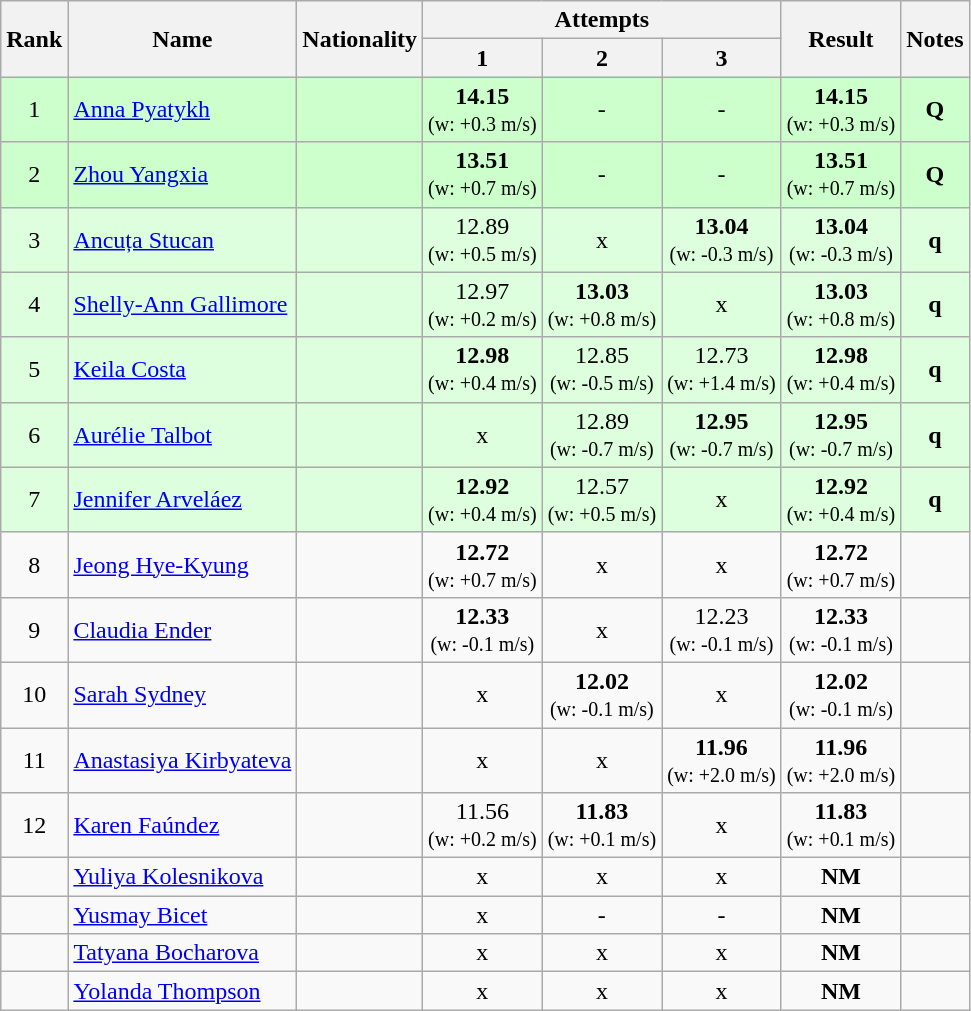<table class="wikitable sortable" style="text-align:center">
<tr>
<th rowspan=2>Rank</th>
<th rowspan=2>Name</th>
<th rowspan=2>Nationality</th>
<th colspan=3>Attempts</th>
<th rowspan=2>Result</th>
<th rowspan=2>Notes</th>
</tr>
<tr>
<th>1</th>
<th>2</th>
<th>3</th>
</tr>
<tr bgcolor=ccffcc>
<td>1</td>
<td align=left><a href='#'>Anna Pyatykh</a></td>
<td align=left></td>
<td><strong>14.15</strong><br><small>(w: +0.3 m/s)</small></td>
<td>-</td>
<td>-</td>
<td><strong>14.15</strong> <br><small>(w: +0.3 m/s)</small></td>
<td><strong>Q</strong></td>
</tr>
<tr bgcolor=ccffcc>
<td>2</td>
<td align=left><a href='#'>Zhou Yangxia</a></td>
<td align=left></td>
<td><strong>13.51</strong><br><small>(w: +0.7 m/s)</small></td>
<td>-</td>
<td>-</td>
<td><strong>13.51</strong> <br><small>(w: +0.7 m/s)</small></td>
<td><strong>Q</strong></td>
</tr>
<tr bgcolor=ddffdd>
<td>3</td>
<td align=left><a href='#'>Ancuța Stucan</a></td>
<td align=left></td>
<td>12.89<br><small>(w: +0.5 m/s)</small></td>
<td>x</td>
<td><strong>13.04</strong><br><small>(w: -0.3 m/s)</small></td>
<td><strong>13.04</strong> <br><small>(w: -0.3 m/s)</small></td>
<td><strong>q</strong></td>
</tr>
<tr bgcolor=ddffdd>
<td>4</td>
<td align=left><a href='#'>Shelly-Ann Gallimore</a></td>
<td align=left></td>
<td>12.97<br><small>(w: +0.2 m/s)</small></td>
<td><strong>13.03</strong><br><small>(w: +0.8 m/s)</small></td>
<td>x</td>
<td><strong>13.03</strong> <br><small>(w: +0.8 m/s)</small></td>
<td><strong>q</strong></td>
</tr>
<tr bgcolor=ddffdd>
<td>5</td>
<td align=left><a href='#'>Keila Costa</a></td>
<td align=left></td>
<td><strong>12.98</strong><br><small>(w: +0.4 m/s)</small></td>
<td>12.85<br><small>(w: -0.5 m/s)</small></td>
<td>12.73<br><small>(w: +1.4 m/s)</small></td>
<td><strong>12.98</strong> <br><small>(w: +0.4 m/s)</small></td>
<td><strong>q</strong></td>
</tr>
<tr bgcolor=ddffdd>
<td>6</td>
<td align=left><a href='#'>Aurélie Talbot</a></td>
<td align=left></td>
<td>x</td>
<td>12.89<br><small>(w: -0.7 m/s)</small></td>
<td><strong>12.95</strong><br><small>(w: -0.7 m/s)</small></td>
<td><strong>12.95</strong> <br><small>(w: -0.7 m/s)</small></td>
<td><strong>q</strong></td>
</tr>
<tr bgcolor=ddffdd>
<td>7</td>
<td align=left><a href='#'>Jennifer Arveláez</a></td>
<td align=left></td>
<td><strong>12.92</strong><br><small>(w: +0.4 m/s)</small></td>
<td>12.57<br><small>(w: +0.5 m/s)</small></td>
<td>x</td>
<td><strong>12.92</strong> <br><small>(w: +0.4 m/s)</small></td>
<td><strong>q</strong></td>
</tr>
<tr>
<td>8</td>
<td align=left><a href='#'>Jeong Hye-Kyung</a></td>
<td align=left></td>
<td><strong>12.72</strong><br><small>(w: +0.7 m/s)</small></td>
<td>x</td>
<td>x</td>
<td><strong>12.72</strong> <br><small>(w: +0.7 m/s)</small></td>
<td></td>
</tr>
<tr>
<td>9</td>
<td align=left><a href='#'>Claudia Ender</a></td>
<td align=left></td>
<td><strong>12.33</strong><br><small>(w: -0.1 m/s)</small></td>
<td>x</td>
<td>12.23<br><small>(w: -0.1 m/s)</small></td>
<td><strong>12.33</strong> <br><small>(w: -0.1 m/s)</small></td>
<td></td>
</tr>
<tr>
<td>10</td>
<td align=left><a href='#'>Sarah Sydney</a></td>
<td align=left></td>
<td>x</td>
<td><strong>12.02</strong><br><small>(w: -0.1 m/s)</small></td>
<td>x</td>
<td><strong>12.02</strong> <br><small>(w: -0.1 m/s)</small></td>
<td></td>
</tr>
<tr>
<td>11</td>
<td align=left><a href='#'>Anastasiya Kirbyateva</a></td>
<td align=left></td>
<td>x</td>
<td>x</td>
<td><strong>11.96</strong><br><small>(w: +2.0 m/s)</small></td>
<td><strong>11.96</strong> <br><small>(w: +2.0 m/s)</small></td>
<td></td>
</tr>
<tr>
<td>12</td>
<td align=left><a href='#'>Karen Faúndez</a></td>
<td align=left></td>
<td>11.56<br><small>(w: +0.2 m/s)</small></td>
<td><strong>11.83</strong><br><small>(w: +0.1 m/s)</small></td>
<td>x</td>
<td><strong>11.83</strong> <br><small>(w: +0.1 m/s)</small></td>
<td></td>
</tr>
<tr>
<td></td>
<td align=left><a href='#'>Yuliya Kolesnikova</a></td>
<td align=left></td>
<td>x</td>
<td>x</td>
<td>x</td>
<td><strong>NM</strong></td>
<td></td>
</tr>
<tr>
<td></td>
<td align=left><a href='#'>Yusmay Bicet</a></td>
<td align=left></td>
<td>x</td>
<td>-</td>
<td>-</td>
<td><strong>NM</strong></td>
<td></td>
</tr>
<tr>
<td></td>
<td align=left><a href='#'>Tatyana Bocharova</a></td>
<td align=left></td>
<td>x</td>
<td>x</td>
<td>x</td>
<td><strong>NM</strong></td>
<td></td>
</tr>
<tr>
<td></td>
<td align=left><a href='#'>Yolanda Thompson</a></td>
<td align=left></td>
<td>x</td>
<td>x</td>
<td>x</td>
<td><strong>NM</strong></td>
<td></td>
</tr>
</table>
